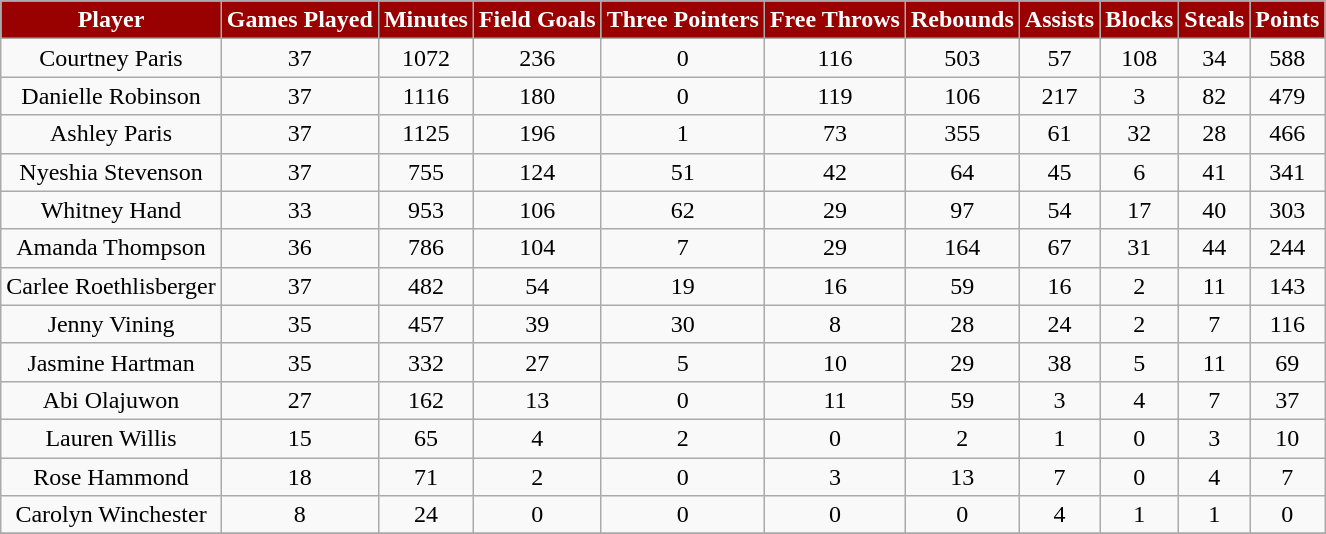<table class="wikitable" style="text-align:center">
<tr>
<th style="background:#990000;color:#FFFFFF;">Player</th>
<th style="background:#990000;color:#FFFFFF;">Games Played</th>
<th style="background:#990000;color:#FFFFFF;">Minutes</th>
<th style="background:#990000;color:#FFFFFF;">Field Goals</th>
<th style="background:#990000;color:#FFFFFF;">Three Pointers</th>
<th style="background:#990000;color:#FFFFFF;">Free Throws</th>
<th style="background:#990000;color:#FFFFFF;">Rebounds</th>
<th style="background:#990000;color:#FFFFFF;">Assists</th>
<th style="background:#990000;color:#FFFFFF;">Blocks</th>
<th style="background:#990000;color:#FFFFFF;">Steals</th>
<th style="background:#990000;color:#FFFFFF;">Points</th>
</tr>
<tr>
<td>Courtney Paris</td>
<td>37</td>
<td>1072</td>
<td>236</td>
<td>0</td>
<td>116</td>
<td>503</td>
<td>57</td>
<td>108</td>
<td>34</td>
<td>588</td>
</tr>
<tr>
<td>Danielle Robinson</td>
<td>37</td>
<td>1116</td>
<td>180</td>
<td>0</td>
<td>119</td>
<td>106</td>
<td>217</td>
<td>3</td>
<td>82</td>
<td>479</td>
</tr>
<tr>
<td>Ashley Paris</td>
<td>37</td>
<td>1125</td>
<td>196</td>
<td>1</td>
<td>73</td>
<td>355</td>
<td>61</td>
<td>32</td>
<td>28</td>
<td>466</td>
</tr>
<tr>
<td>Nyeshia Stevenson</td>
<td>37</td>
<td>755</td>
<td>124</td>
<td>51</td>
<td>42</td>
<td>64</td>
<td>45</td>
<td>6</td>
<td>41</td>
<td>341</td>
</tr>
<tr>
<td>Whitney Hand</td>
<td>33</td>
<td>953</td>
<td>106</td>
<td>62</td>
<td>29</td>
<td>97</td>
<td>54</td>
<td>17</td>
<td>40</td>
<td>303</td>
</tr>
<tr>
<td>Amanda Thompson</td>
<td>36</td>
<td>786</td>
<td>104</td>
<td>7</td>
<td>29</td>
<td>164</td>
<td>67</td>
<td>31</td>
<td>44</td>
<td>244</td>
</tr>
<tr>
<td>Carlee Roethlisberger</td>
<td>37</td>
<td>482</td>
<td>54</td>
<td>19</td>
<td>16</td>
<td>59</td>
<td>16</td>
<td>2</td>
<td>11</td>
<td>143</td>
</tr>
<tr>
<td>Jenny Vining</td>
<td>35</td>
<td>457</td>
<td>39</td>
<td>30</td>
<td>8</td>
<td>28</td>
<td>24</td>
<td>2</td>
<td>7</td>
<td>116</td>
</tr>
<tr>
<td>Jasmine Hartman</td>
<td>35</td>
<td>332</td>
<td>27</td>
<td>5</td>
<td>10</td>
<td>29</td>
<td>38</td>
<td>5</td>
<td>11</td>
<td>69</td>
</tr>
<tr>
<td>Abi Olajuwon</td>
<td>27</td>
<td>162</td>
<td>13</td>
<td>0</td>
<td>11</td>
<td>59</td>
<td>3</td>
<td>4</td>
<td>7</td>
<td>37</td>
</tr>
<tr>
<td>Lauren Willis</td>
<td>15</td>
<td>65</td>
<td>4</td>
<td>2</td>
<td>0</td>
<td>2</td>
<td>1</td>
<td>0</td>
<td>3</td>
<td>10</td>
</tr>
<tr>
<td>Rose Hammond</td>
<td>18</td>
<td>71</td>
<td>2</td>
<td>0</td>
<td>3</td>
<td>13</td>
<td>7</td>
<td>0</td>
<td>4</td>
<td>7</td>
</tr>
<tr>
<td>Carolyn Winchester</td>
<td>8</td>
<td>24</td>
<td>0</td>
<td>0</td>
<td>0</td>
<td>0</td>
<td>4</td>
<td>1</td>
<td>1</td>
<td>0</td>
</tr>
<tr>
</tr>
</table>
